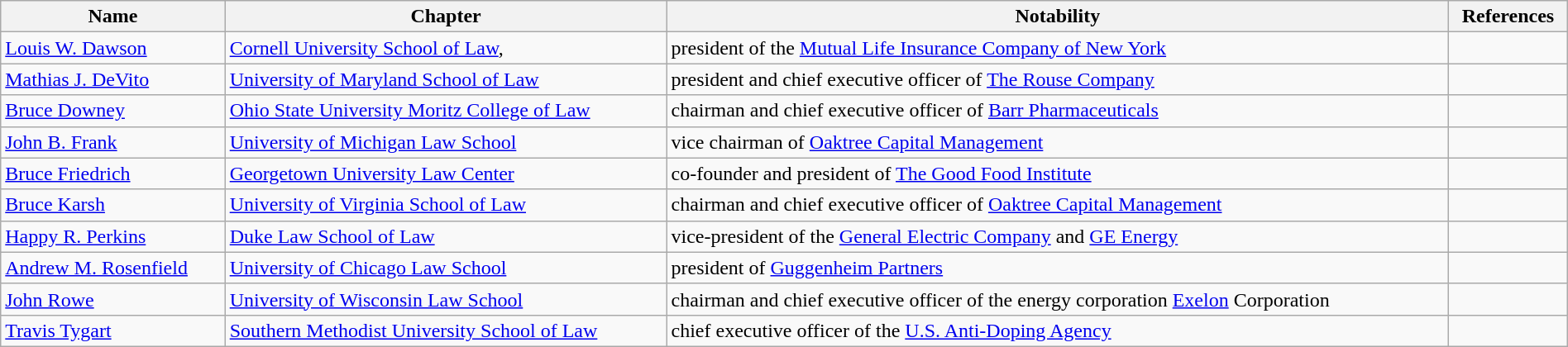<table class="wikitable sortable" style="width:100%;">
<tr>
<th>Name</th>
<th>Chapter</th>
<th>Notability</th>
<th>References</th>
</tr>
<tr>
<td><a href='#'>Louis W. Dawson</a></td>
<td><a href='#'>Cornell University School of Law</a>,</td>
<td>president of the <a href='#'>Mutual Life Insurance Company of New York</a></td>
<td></td>
</tr>
<tr>
<td><a href='#'>Mathias J. DeVito</a></td>
<td><a href='#'>University of Maryland School of Law</a></td>
<td>president and chief executive officer of <a href='#'>The Rouse Company</a></td>
<td></td>
</tr>
<tr>
<td><a href='#'>Bruce Downey</a></td>
<td><a href='#'>Ohio State University Moritz College of Law</a></td>
<td>chairman and chief executive officer of <a href='#'>Barr Pharmaceuticals</a></td>
<td></td>
</tr>
<tr>
<td><a href='#'>John B. Frank</a></td>
<td><a href='#'>University of Michigan Law School</a></td>
<td>vice chairman of <a href='#'>Oaktree Capital Management</a></td>
<td></td>
</tr>
<tr>
<td><a href='#'>Bruce Friedrich</a></td>
<td><a href='#'>Georgetown University Law Center</a></td>
<td>co-founder and president of <a href='#'>The Good Food Institute</a></td>
<td></td>
</tr>
<tr>
<td><a href='#'>Bruce Karsh</a></td>
<td><a href='#'>University of Virginia School of Law</a></td>
<td>chairman and chief executive officer of <a href='#'>Oaktree Capital Management</a></td>
<td></td>
</tr>
<tr>
<td><a href='#'>Happy R. Perkins</a></td>
<td><a href='#'>Duke Law School of Law</a></td>
<td>vice-president of the <a href='#'>General Electric Company</a> and <a href='#'>GE Energy</a></td>
<td></td>
</tr>
<tr>
<td><a href='#'>Andrew M. Rosenfield</a></td>
<td><a href='#'>University of Chicago Law School</a></td>
<td>president of <a href='#'>Guggenheim Partners</a></td>
<td></td>
</tr>
<tr>
<td><a href='#'>John Rowe</a></td>
<td><a href='#'>University of Wisconsin Law School</a></td>
<td>chairman and chief executive officer of the energy corporation <a href='#'>Exelon</a> Corporation</td>
<td></td>
</tr>
<tr>
<td><a href='#'>Travis Tygart</a></td>
<td><a href='#'>Southern Methodist University School of Law</a></td>
<td>chief executive officer of the <a href='#'>U.S. Anti-Doping Agency</a></td>
<td></td>
</tr>
</table>
